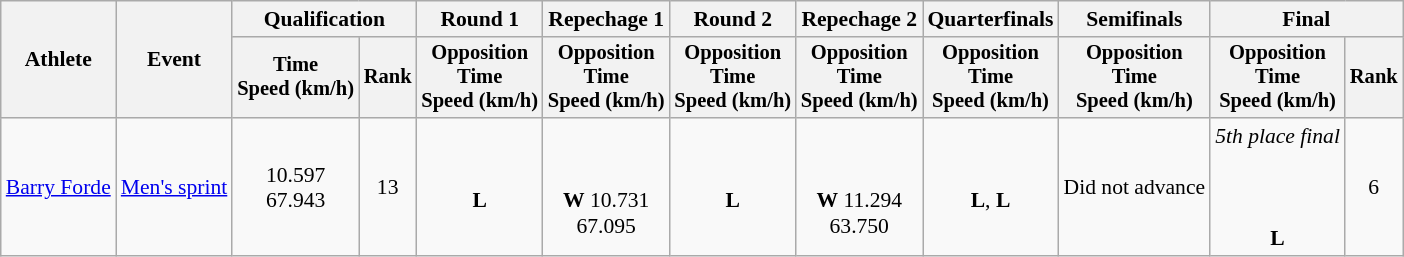<table class="wikitable" style="font-size:90%">
<tr>
<th rowspan="2">Athlete</th>
<th rowspan="2">Event</th>
<th colspan=2>Qualification</th>
<th>Round 1</th>
<th>Repechage 1</th>
<th>Round 2</th>
<th>Repechage 2</th>
<th>Quarterfinals</th>
<th>Semifinals</th>
<th colspan=2>Final</th>
</tr>
<tr style="font-size:95%">
<th>Time<br>Speed (km/h)</th>
<th>Rank</th>
<th>Opposition<br>Time<br>Speed (km/h)</th>
<th>Opposition<br>Time<br>Speed (km/h)</th>
<th>Opposition<br>Time<br>Speed (km/h)</th>
<th>Opposition<br>Time<br>Speed (km/h)</th>
<th>Opposition<br>Time<br>Speed (km/h)</th>
<th>Opposition<br>Time<br>Speed (km/h)</th>
<th>Opposition<br>Time<br>Speed (km/h)</th>
<th>Rank</th>
</tr>
<tr align=center>
<td align=left><a href='#'>Barry Forde</a></td>
<td align=left rowspan=2><a href='#'>Men's sprint</a></td>
<td>10.597<br>67.943</td>
<td>13</td>
<td><br><strong>L</strong></td>
<td><br><br><strong>W</strong> 10.731<br>67.095</td>
<td><br><strong>L</strong></td>
<td><br><br><strong>W</strong> 11.294<br>63.750</td>
<td><br><strong>L</strong>, <strong>L</strong></td>
<td>Did not advance</td>
<td><em>5th place final</em><br><br><br><br><strong>L</strong></td>
<td>6</td>
</tr>
</table>
